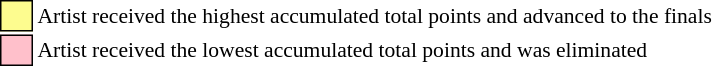<table class="toccolours" style="font-size: 90%; white-space: nowrap;">
<tr>
<td style="background:#fdfc8f; border:1px solid black;">     </td>
<td>Artist received the highest accumulated total points and advanced to the finals</td>
</tr>
<tr>
<td style="background:pink; border:1px solid black;">     </td>
<td>Artist received the lowest accumulated total points and was eliminated</td>
</tr>
</table>
